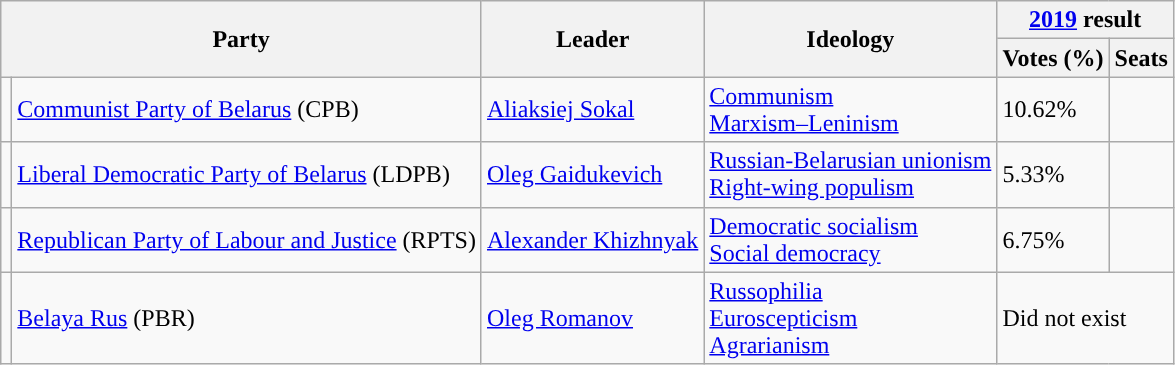<table class="wikitable">
<tr>
<th colspan="2" rowspan="2">Party</th>
<th rowspan="2">Leader</th>
<th rowspan="2">Ideology</th>
<th colspan="2"><a href='#'>2019</a> result</th>
</tr>
<tr>
<th>Votes (%)</th>
<th>Seats</th>
</tr>
<tr>
<td style="background:"></td>
<td><a href='#'>Communist Party of Belarus</a> (CPB)</td>
<td><a href='#'>Aliaksiej Sokal</a></td>
<td><a href='#'>Communism</a><br><a href='#'>Marxism–Leninism</a></td>
<td>10.62%</td>
<td></td>
</tr>
<tr>
<td style="background:"></td>
<td><a href='#'>Liberal Democratic Party of Belarus</a> (LDPB)</td>
<td><a href='#'>Oleg Gaidukevich</a></td>
<td><a href='#'>Russian-Belarusian unionism</a><br><a href='#'>Right-wing populism</a></td>
<td>5.33%</td>
<td></td>
</tr>
<tr>
<td style="background:"></td>
<td><a href='#'>Republican Party of Labour and Justice</a> (RPTS)</td>
<td><a href='#'>Alexander Khizhnyak</a></td>
<td><a href='#'>Democratic socialism</a><br><a href='#'>Social democracy</a></td>
<td>6.75%</td>
<td></td>
</tr>
<tr>
<td style="background:"></td>
<td><a href='#'>Belaya Rus</a> (PBR)</td>
<td><a href='#'>Oleg Romanov</a></td>
<td><a href='#'>Russophilia</a><br><a href='#'>Euroscepticism</a><br><a href='#'>Agrarianism</a></td>
<td colspan="2">Did not exist</td>
</tr>
</table>
